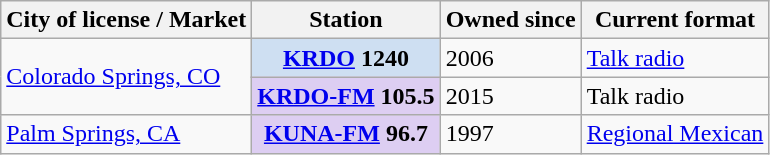<table class="wikitable">
<tr>
<th>City of license / Market</th>
<th>Station</th>
<th>Owned since</th>
<th>Current format</th>
</tr>
<tr>
<td rowspan="2"><a href='#'>Colorado Springs, CO</a></td>
<th style="background: #cedff2;"><a href='#'>KRDO</a> 1240</th>
<td>2006</td>
<td><a href='#'>Talk radio</a></td>
</tr>
<tr>
<th style="background: #ddcef2;"><a href='#'>KRDO-FM</a> 105.5</th>
<td>2015</td>
<td>Talk radio</td>
</tr>
<tr>
<td><a href='#'>Palm Springs, CA</a></td>
<th style="background: #ddcef2;"><a href='#'>KUNA-FM</a> 96.7</th>
<td>1997</td>
<td><a href='#'>Regional Mexican</a></td>
</tr>
</table>
